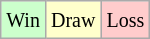<table class="wikitable">
<tr>
<td style="background-color: #CCFFCC;"><small>Win</small></td>
<td style="background-color: #FFFFCC;"><small>Draw</small></td>
<td style="background-color: #FFCCCC;"><small>Loss</small></td>
</tr>
</table>
